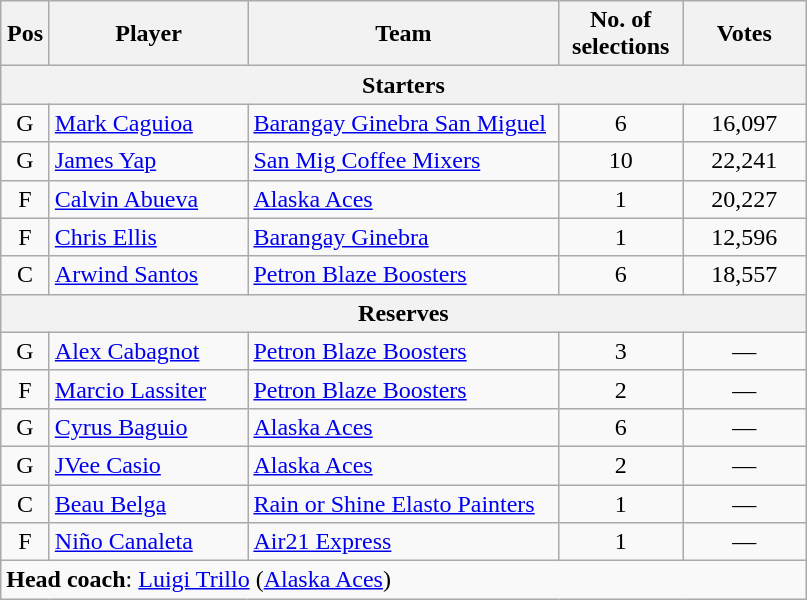<table class="wikitable" style="text-align:center">
<tr>
<th scope="col" width="25px">Pos</th>
<th scope="col" width="125px">Player</th>
<th scope="col" width="200px">Team</th>
<th scope="col" width="75px">No. of selections</th>
<th scope="col" width="75px">Votes</th>
</tr>
<tr>
<th scope="col" colspan="5">Starters</th>
</tr>
<tr>
<td>G</td>
<td style="text-align:left"><a href='#'>Mark Caguioa</a></td>
<td style="text-align:left"><a href='#'>Barangay Ginebra San Miguel</a></td>
<td>6</td>
<td>16,097</td>
</tr>
<tr>
<td>G</td>
<td style="text-align:left"><a href='#'>James Yap</a></td>
<td style="text-align:left"><a href='#'>San Mig Coffee Mixers</a></td>
<td>10</td>
<td>22,241</td>
</tr>
<tr>
<td>F</td>
<td style="text-align:left"><a href='#'>Calvin Abueva</a></td>
<td style="text-align:left"><a href='#'>Alaska Aces</a></td>
<td>1</td>
<td>20,227</td>
</tr>
<tr>
<td>F</td>
<td style="text-align:left"><a href='#'>Chris Ellis</a></td>
<td style="text-align:left"><a href='#'>Barangay Ginebra</a></td>
<td>1</td>
<td>12,596</td>
</tr>
<tr>
<td>C</td>
<td style="text-align:left"><a href='#'>Arwind Santos</a></td>
<td style="text-align:left"><a href='#'>Petron Blaze Boosters</a></td>
<td>6</td>
<td>18,557</td>
</tr>
<tr>
<th scope="col" colspan="5">Reserves</th>
</tr>
<tr>
<td>G</td>
<td style="text-align:left"><a href='#'>Alex Cabagnot</a></td>
<td style="text-align:left"><a href='#'>Petron Blaze Boosters</a></td>
<td>3</td>
<td>—</td>
</tr>
<tr>
<td>F</td>
<td style="text-align:left"><a href='#'>Marcio Lassiter</a></td>
<td style="text-align:left"><a href='#'>Petron Blaze Boosters</a></td>
<td>2</td>
<td>—</td>
</tr>
<tr>
<td>G</td>
<td style="text-align:left"><a href='#'>Cyrus Baguio</a></td>
<td style="text-align:left"><a href='#'>Alaska Aces</a></td>
<td>6</td>
<td>—</td>
</tr>
<tr>
<td>G</td>
<td style="text-align:left"><a href='#'>JVee Casio</a></td>
<td style="text-align:left"><a href='#'>Alaska Aces</a></td>
<td>2</td>
<td>—</td>
</tr>
<tr>
<td>C</td>
<td style="text-align:left"><a href='#'>Beau Belga</a></td>
<td style="text-align:left"><a href='#'>Rain or Shine Elasto Painters</a></td>
<td>1</td>
<td>—</td>
</tr>
<tr>
<td>F</td>
<td style="text-align:left"><a href='#'>Niño Canaleta</a></td>
<td style="text-align:left"><a href='#'>Air21 Express</a></td>
<td>1</td>
<td>—</td>
</tr>
<tr>
<td style="text-align:left" colspan="5"><strong>Head coach</strong>: <a href='#'>Luigi Trillo</a> (<a href='#'>Alaska Aces</a>)</td>
</tr>
</table>
